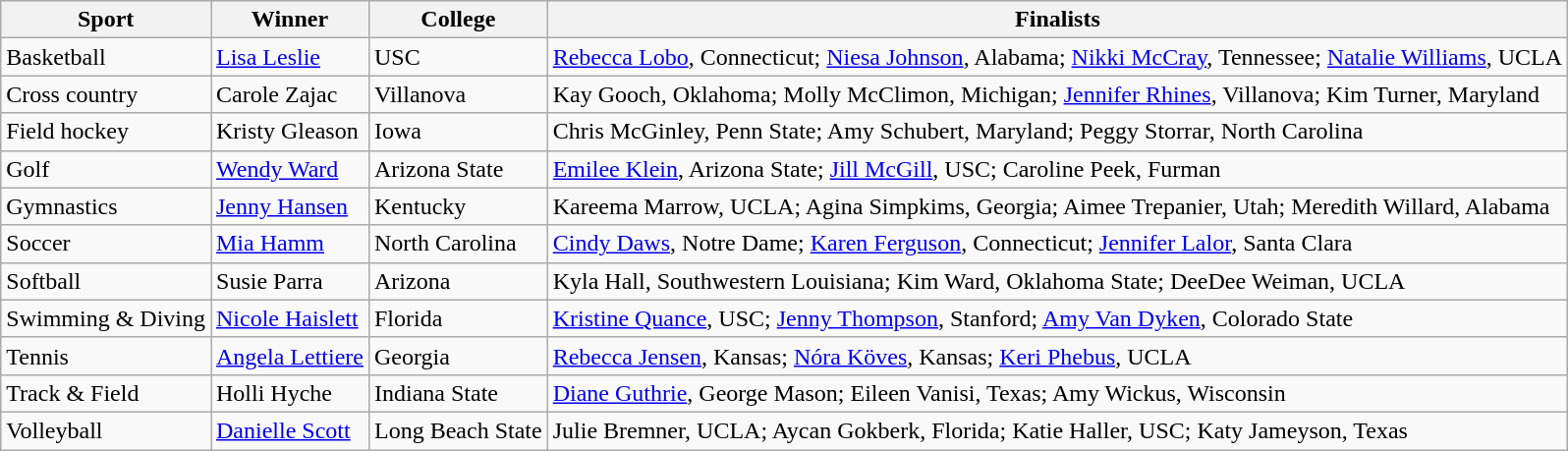<table class="wikitable">
<tr>
<th>Sport</th>
<th>Winner</th>
<th>College</th>
<th>Finalists</th>
</tr>
<tr>
<td>Basketball</td>
<td><a href='#'>Lisa Leslie</a></td>
<td>USC</td>
<td><a href='#'>Rebecca Lobo</a>, Connecticut; <a href='#'>Niesa Johnson</a>, Alabama; <a href='#'>Nikki McCray</a>, Tennessee; <a href='#'>Natalie Williams</a>, UCLA</td>
</tr>
<tr>
<td>Cross country</td>
<td>Carole Zajac</td>
<td>Villanova</td>
<td>Kay Gooch, Oklahoma; Molly McClimon, Michigan; <a href='#'>Jennifer Rhines</a>, Villanova; Kim Turner, Maryland</td>
</tr>
<tr>
<td>Field hockey</td>
<td>Kristy Gleason</td>
<td>Iowa</td>
<td>Chris McGinley, Penn State; Amy Schubert, Maryland; Peggy Storrar, North Carolina</td>
</tr>
<tr>
<td>Golf</td>
<td><a href='#'>Wendy Ward</a></td>
<td>Arizona State</td>
<td><a href='#'>Emilee Klein</a>, Arizona State; <a href='#'>Jill McGill</a>, USC; Caroline Peek, Furman</td>
</tr>
<tr>
<td>Gymnastics</td>
<td><a href='#'>Jenny Hansen</a></td>
<td>Kentucky</td>
<td>Kareema Marrow, UCLA; Agina Simpkims, Georgia; Aimee Trepanier, Utah; Meredith Willard, Alabama</td>
</tr>
<tr>
<td>Soccer</td>
<td><a href='#'>Mia Hamm</a></td>
<td>North Carolina</td>
<td><a href='#'>Cindy Daws</a>, Notre Dame; <a href='#'>Karen Ferguson</a>, Connecticut; <a href='#'>Jennifer Lalor</a>, Santa Clara</td>
</tr>
<tr>
<td>Softball</td>
<td>Susie Parra</td>
<td>Arizona</td>
<td>Kyla Hall, Southwestern Louisiana; Kim Ward, Oklahoma State; DeeDee Weiman, UCLA</td>
</tr>
<tr>
<td>Swimming & Diving</td>
<td><a href='#'>Nicole Haislett</a></td>
<td>Florida</td>
<td><a href='#'>Kristine Quance</a>, USC; <a href='#'>Jenny Thompson</a>, Stanford; <a href='#'>Amy Van Dyken</a>, Colorado State</td>
</tr>
<tr>
<td>Tennis</td>
<td><a href='#'>Angela Lettiere</a></td>
<td>Georgia</td>
<td><a href='#'>Rebecca Jensen</a>, Kansas; <a href='#'>Nóra Köves</a>, Kansas; <a href='#'>Keri Phebus</a>, UCLA</td>
</tr>
<tr>
<td>Track & Field</td>
<td>Holli Hyche</td>
<td>Indiana State</td>
<td><a href='#'>Diane Guthrie</a>, George Mason; Eileen Vanisi, Texas; Amy Wickus, Wisconsin</td>
</tr>
<tr>
<td>Volleyball</td>
<td><a href='#'>Danielle Scott</a></td>
<td>Long Beach State</td>
<td>Julie Bremner, UCLA; Aycan Gokberk, Florida; Katie Haller, USC; Katy Jameyson, Texas</td>
</tr>
</table>
